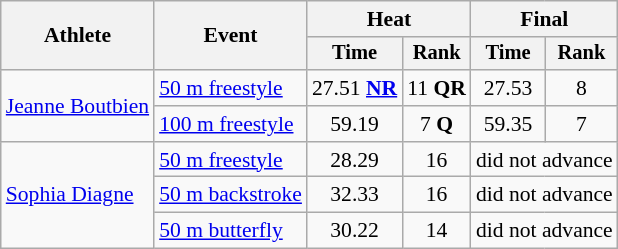<table class="wikitable" style="text-align:center; font-size:90%">
<tr>
<th rowspan="2">Athlete</th>
<th rowspan="2">Event</th>
<th colspan="2">Heat</th>
<th colspan="2">Final</th>
</tr>
<tr style="font-size:95%">
<th>Time</th>
<th>Rank</th>
<th>Time</th>
<th>Rank</th>
</tr>
<tr>
<td align=left rowspan=2><a href='#'>Jeanne Boutbien</a></td>
<td align=left><a href='#'>50 m freestyle</a></td>
<td>27.51 <strong><a href='#'>NR</a></strong></td>
<td>11 <strong>QR</strong></td>
<td>27.53</td>
<td>8</td>
</tr>
<tr>
<td align=left><a href='#'>100 m freestyle</a></td>
<td>59.19</td>
<td>7 <strong>Q</strong></td>
<td>59.35</td>
<td>7</td>
</tr>
<tr>
<td align=left rowspan=3><a href='#'>Sophia Diagne</a></td>
<td align=left><a href='#'>50 m freestyle</a></td>
<td>28.29</td>
<td>16</td>
<td colspan=2>did not advance</td>
</tr>
<tr>
<td align=left><a href='#'>50 m backstroke</a></td>
<td>32.33</td>
<td>16</td>
<td colspan=2>did not advance</td>
</tr>
<tr>
<td align=left><a href='#'>50 m butterfly</a></td>
<td>30.22</td>
<td>14</td>
<td colspan=2>did not advance</td>
</tr>
</table>
